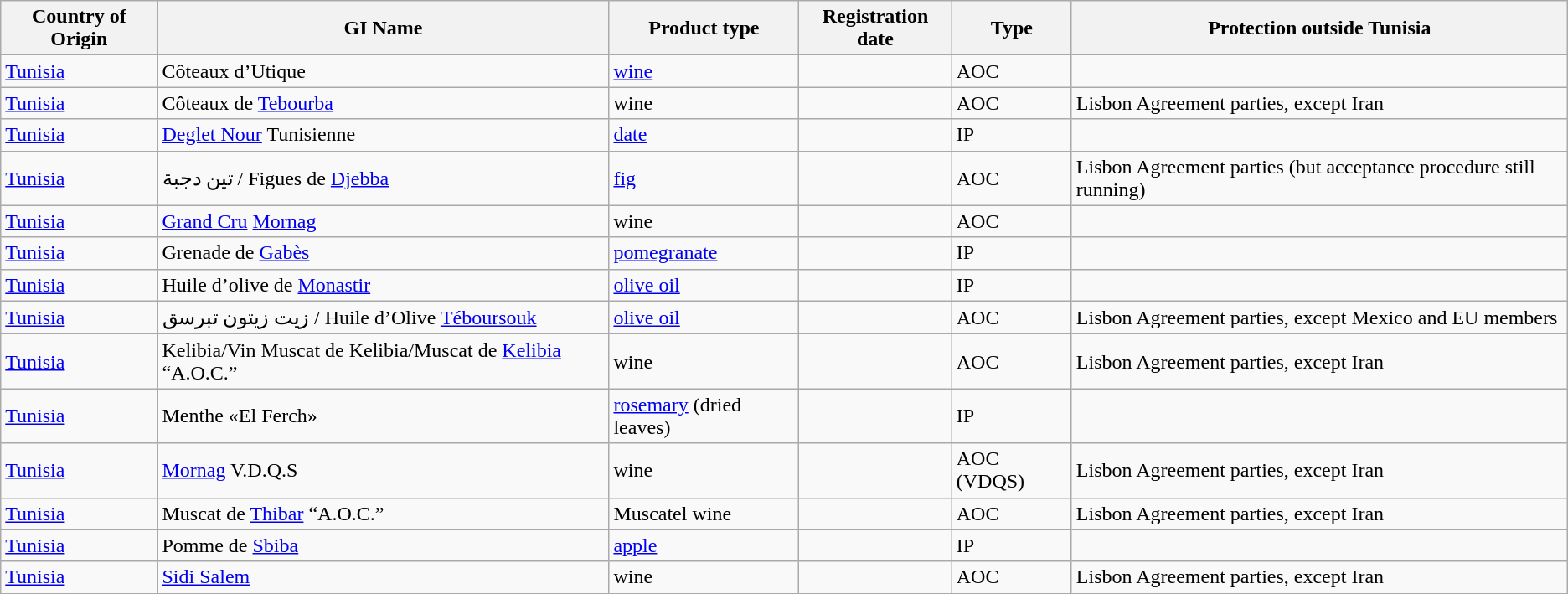<table class="wikitable sortable">
<tr>
<th>Country of Origin</th>
<th>GI Name</th>
<th>Product type</th>
<th>Registration date</th>
<th>Type</th>
<th>Protection outside Tunisia</th>
</tr>
<tr>
<td><a href='#'>Tunisia</a></td>
<td>Côteaux d’Utique</td>
<td><a href='#'>wine</a></td>
<td></td>
<td>AOC</td>
<td></td>
</tr>
<tr>
<td><a href='#'>Tunisia</a></td>
<td>Côteaux de <a href='#'>Tebourba</a></td>
<td>wine</td>
<td></td>
<td>AOC</td>
<td>Lisbon Agreement parties, except Iran</td>
</tr>
<tr>
<td><a href='#'>Tunisia</a></td>
<td><a href='#'>Deglet Nour</a> Tunisienne</td>
<td><a href='#'>date</a></td>
<td></td>
<td>IP</td>
<td></td>
</tr>
<tr>
<td><a href='#'>Tunisia</a></td>
<td>تين دجبة / Figues de <a href='#'>Djebba</a></td>
<td><a href='#'>fig</a></td>
<td></td>
<td>AOC</td>
<td>Lisbon Agreement parties (but acceptance procedure still running)</td>
</tr>
<tr>
<td><a href='#'>Tunisia</a></td>
<td><a href='#'>Grand Cru</a> <a href='#'>Mornag</a></td>
<td>wine</td>
<td></td>
<td>AOC</td>
<td></td>
</tr>
<tr>
<td><a href='#'>Tunisia</a></td>
<td>Grenade de <a href='#'>Gabès</a></td>
<td><a href='#'>pomegranate</a></td>
<td></td>
<td>IP</td>
<td></td>
</tr>
<tr>
<td><a href='#'>Tunisia</a></td>
<td>Huile d’olive de <a href='#'>Monastir</a></td>
<td><a href='#'>olive oil</a></td>
<td></td>
<td>IP</td>
<td></td>
</tr>
<tr>
<td><a href='#'>Tunisia</a></td>
<td>زيت زيتون تبرسق / Huile d’Olive <a href='#'>Téboursouk</a></td>
<td><a href='#'>olive oil</a></td>
<td></td>
<td>AOC</td>
<td>Lisbon Agreement parties, except Mexico and EU members</td>
</tr>
<tr>
<td><a href='#'>Tunisia</a></td>
<td>Kelibia/Vin Muscat de Kelibia/Muscat de <a href='#'>Kelibia</a> “A.O.C.”</td>
<td>wine</td>
<td></td>
<td>AOC</td>
<td>Lisbon Agreement parties, except Iran</td>
</tr>
<tr>
<td><a href='#'>Tunisia</a></td>
<td>Menthe «El Ferch»</td>
<td><a href='#'>rosemary</a> (dried leaves)</td>
<td></td>
<td>IP</td>
<td></td>
</tr>
<tr>
<td><a href='#'>Tunisia</a></td>
<td><a href='#'>Mornag</a> V.D.Q.S</td>
<td>wine</td>
<td></td>
<td>AOC (VDQS)</td>
<td>Lisbon Agreement parties, except Iran</td>
</tr>
<tr>
<td><a href='#'>Tunisia</a></td>
<td>Muscat de <a href='#'>Thibar</a> “A.O.C.”</td>
<td>Muscatel wine</td>
<td></td>
<td>AOC</td>
<td>Lisbon Agreement parties, except Iran</td>
</tr>
<tr>
<td><a href='#'>Tunisia</a></td>
<td>Pomme de <a href='#'>Sbiba</a></td>
<td><a href='#'>apple</a></td>
<td></td>
<td>IP</td>
<td></td>
</tr>
<tr>
<td><a href='#'>Tunisia</a></td>
<td><a href='#'>Sidi Salem</a></td>
<td>wine</td>
<td></td>
<td>AOC</td>
<td>Lisbon Agreement parties, except Iran</td>
</tr>
</table>
